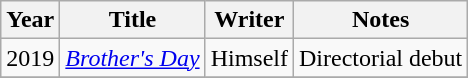<table class="wikitable sortable">
<tr>
<th>Year</th>
<th>Title</th>
<th>Writer</th>
<th>Notes</th>
</tr>
<tr>
<td>2019</td>
<td><em><a href='#'>Brother's Day</a></em></td>
<td>Himself</td>
<td>Directorial debut</td>
</tr>
<tr>
</tr>
</table>
